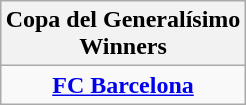<table class="wikitable" style="text-align: center; margin: 0 auto;">
<tr>
<th>Copa del Generalísimo<br>Winners</th>
</tr>
<tr>
<td><strong><a href='#'>FC Barcelona</a></strong></td>
</tr>
</table>
